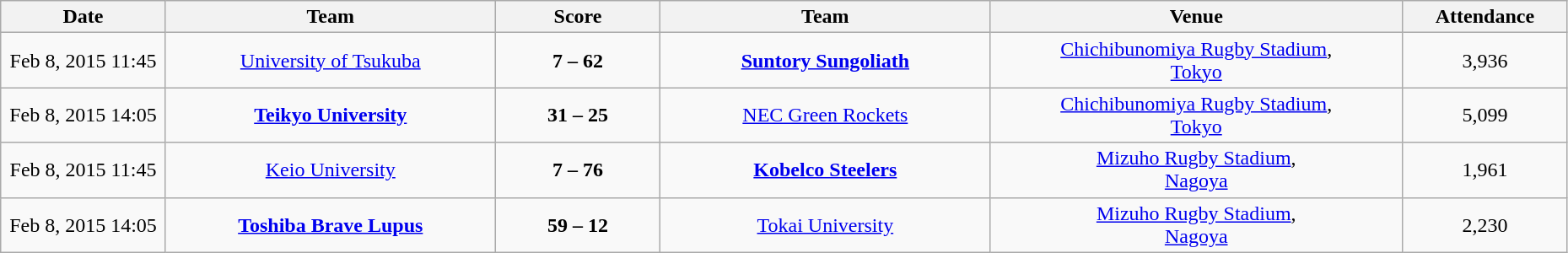<table class="wikitable" style="text-align: center;">
<tr>
<th width=10%>Date</th>
<th width=20%>Team</th>
<th width=10%>Score</th>
<th width=20%>Team</th>
<th width=25%>Venue</th>
<th width=10%>Attendance</th>
</tr>
<tr>
<td>Feb 8, 2015 11:45<br></td>
<td><a href='#'>University of Tsukuba</a></td>
<td><strong>7 – 62</strong><br></td>
<td><strong><a href='#'>Suntory Sungoliath</a></strong></td>
<td><a href='#'>Chichibunomiya Rugby Stadium</a>,<br><a href='#'>Tokyo</a></td>
<td>3,936</td>
</tr>
<tr>
<td>Feb 8, 2015 14:05<br></td>
<td><strong><a href='#'>Teikyo University</a></strong></td>
<td><strong>31 – 25</strong><br></td>
<td><a href='#'>NEC Green Rockets</a></td>
<td><a href='#'>Chichibunomiya Rugby Stadium</a>,<br><a href='#'>Tokyo</a></td>
<td>5,099</td>
</tr>
<tr>
<td>Feb 8, 2015 11:45<br></td>
<td><a href='#'>Keio University</a></td>
<td><strong>7 – 76</strong><br></td>
<td><strong><a href='#'>Kobelco Steelers</a></strong></td>
<td><a href='#'>Mizuho Rugby Stadium</a>,<br><a href='#'>Nagoya</a></td>
<td>1,961</td>
</tr>
<tr>
<td>Feb 8, 2015 14:05<br></td>
<td><strong><a href='#'>Toshiba Brave Lupus</a></strong></td>
<td><strong>59 – 12</strong><br></td>
<td><a href='#'>Tokai University</a></td>
<td><a href='#'>Mizuho Rugby Stadium</a>,<br><a href='#'>Nagoya</a></td>
<td>2,230</td>
</tr>
</table>
